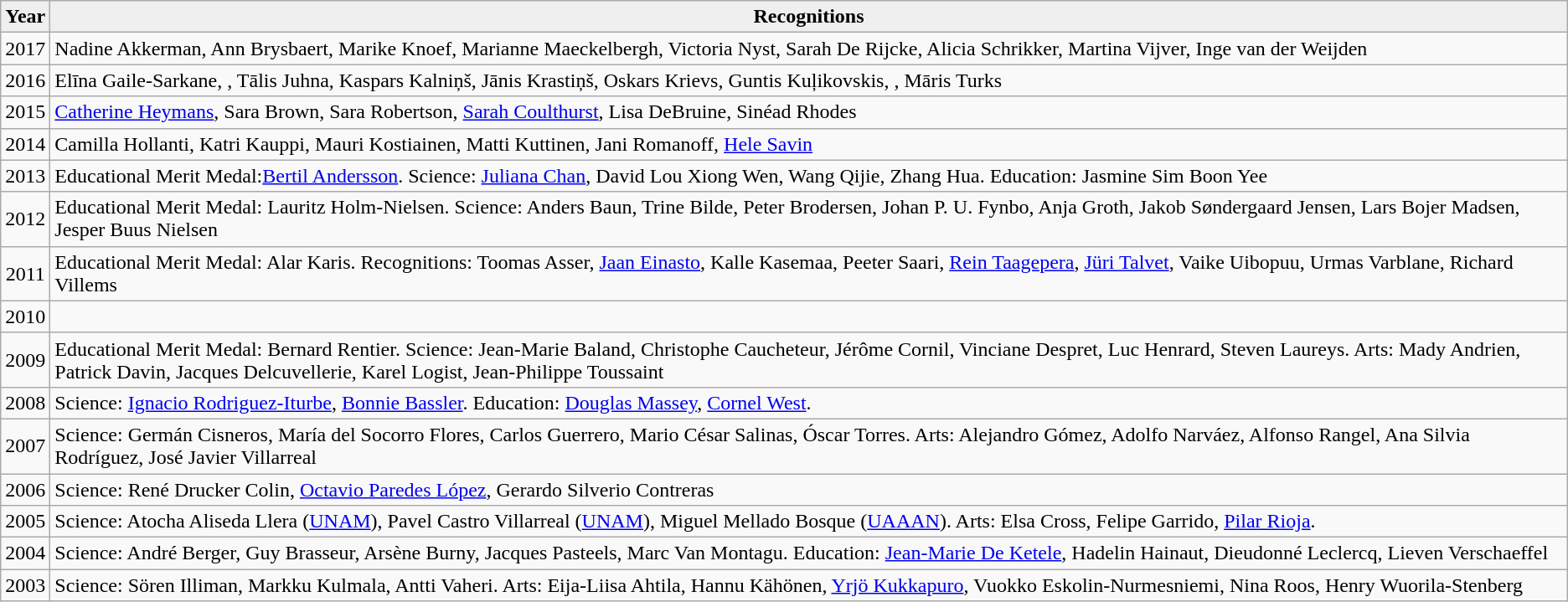<table class="wikitable sortable">
<tr>
<th style="background:#efefef;">Year</th>
<th style="background:#efefef;">Recognitions</th>
</tr>
<tr>
<td style="text-align:center;">2017</td>
<td>Nadine Akkerman, Ann Brysbaert, Marike Knoef, Marianne Maeckelbergh, Victoria Nyst, Sarah De Rijcke, Alicia Schrikker, Martina Vijver, Inge van der Weijden</td>
</tr>
<tr>
<td style="text-align:center;">2016</td>
<td>Elīna Gaile-Sarkane, , Tālis Juhna, Kaspars Kalniņš, Jānis Krastiņš, Oskars Krievs, Guntis Kuļikovskis, , Māris Turks</td>
</tr>
<tr>
<td style="text-align:center;">2015</td>
<td><a href='#'>Catherine Heymans</a>, Sara Brown, Sara Robertson, <a href='#'>Sarah Coulthurst</a>, Lisa DeBruine, Sinéad Rhodes</td>
</tr>
<tr>
<td style="text-align:center;">2014</td>
<td>Camilla Hollanti, Katri Kauppi, Mauri Kostiainen, Matti Kuttinen, Jani Romanoff, <a href='#'>Hele Savin</a></td>
</tr>
<tr>
<td style="text-align:center;">2013</td>
<td>Educational Merit Medal:<a href='#'>Bertil Andersson</a>. Science: <a href='#'>Juliana Chan</a>, David Lou Xiong Wen, Wang Qijie, Zhang Hua. Education: Jasmine Sim Boon Yee</td>
</tr>
<tr>
<td style="text-align:center;">2012</td>
<td>Educational Merit Medal: Lauritz Holm-Nielsen. Science: Anders Baun, Trine Bilde, Peter Brodersen, Johan P. U. Fynbo, Anja Groth, Jakob Søndergaard Jensen, Lars Bojer Madsen, Jesper Buus Nielsen</td>
</tr>
<tr>
<td style="text-align:center;">2011</td>
<td>Educational Merit Medal: Alar Karis. Recognitions: Toomas Asser, <a href='#'>Jaan Einasto</a>, Kalle Kasemaa, Peeter Saari, <a href='#'>Rein Taagepera</a>, <a href='#'>Jüri Talvet</a>, Vaike Uibopuu, Urmas Varblane, Richard Villems</td>
</tr>
<tr>
<td style="text-align:center;">2010</td>
<td></td>
</tr>
<tr>
<td style="text-align:center;">2009</td>
<td>Educational Merit Medal: Bernard Rentier. Science: Jean-Marie Baland, Christophe Caucheteur, Jérôme Cornil, Vinciane Despret, Luc Henrard, Steven Laureys. Arts: Mady Andrien, Patrick Davin, Jacques Delcuvellerie, Karel Logist, Jean-Philippe Toussaint</td>
</tr>
<tr>
<td style="text-align:center;">2008</td>
<td>Science: <a href='#'>Ignacio Rodriguez-Iturbe</a>, <a href='#'>Bonnie Bassler</a>. Education: <a href='#'>Douglas Massey</a>, <a href='#'>Cornel West</a>.</td>
</tr>
<tr>
<td style="text-align:center;">2007</td>
<td>Science: Germán Cisneros, María del Socorro Flores, Carlos Guerrero, Mario César Salinas, Óscar Torres. Arts: Alejandro Gómez, Adolfo Narváez, Alfonso Rangel, Ana Silvia Rodríguez, José Javier Villarreal</td>
</tr>
<tr>
<td style="text-align:center;">2006</td>
<td>Science: René Drucker Colin, <a href='#'>Octavio Paredes López</a>, Gerardo Silverio Contreras</td>
</tr>
<tr>
<td style="text-align:center;">2005</td>
<td>Science: Atocha Aliseda Llera (<a href='#'>UNAM</a>), Pavel Castro Villarreal (<a href='#'>UNAM</a>), Miguel Mellado Bosque (<a href='#'>UAAAN</a>). Arts: Elsa Cross, Felipe Garrido, <a href='#'>Pilar Rioja</a>.</td>
</tr>
<tr>
<td style="text-align:center;">2004</td>
<td>Science: André Berger, Guy Brasseur, Arsène Burny, Jacques Pasteels, Marc Van Montagu. Education: <a href='#'>Jean-Marie De Ketele</a>, Hadelin Hainaut, Dieudonné Leclercq, Lieven Verschaeffel</td>
</tr>
<tr>
<td style="text-align:center;">2003</td>
<td>Science: Sören Illiman, Markku Kulmala, Antti Vaheri. Arts: Eija-Liisa Ahtila, Hannu Kähönen, <a href='#'>Yrjö Kukkapuro</a>, Vuokko Eskolin-Nurmesniemi, Nina Roos, Henry Wuorila-Stenberg</td>
</tr>
</table>
